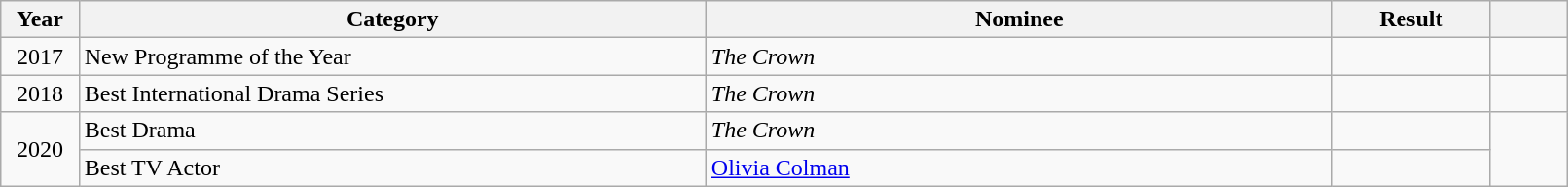<table class="wikitable" style="width:85%;">
<tr>
<th width=5%>Year</th>
<th style="width:40%;">Category</th>
<th style="width:40%;">Nominee</th>
<th style="width:10%;">Result</th>
<th width=5%></th>
</tr>
<tr>
<td style="text-align: center;" rowspan="1">2017</td>
<td>New Programme of the Year</td>
<td><em>The Crown</em></td>
<td></td>
<td rowspan="1"></td>
</tr>
<tr>
<td style="text-align: center;" rowspan="1">2018</td>
<td>Best International Drama Series</td>
<td><em>The Crown</em></td>
<td></td>
<td rowspan="1"></td>
</tr>
<tr>
<td style="text-align: center;" rowspan="2">2020</td>
<td>Best Drama</td>
<td><em>The Crown</em></td>
<td></td>
<td rowspan="2"></td>
</tr>
<tr>
<td>Best TV Actor</td>
<td><a href='#'>Olivia Colman</a></td>
<td></td>
</tr>
</table>
